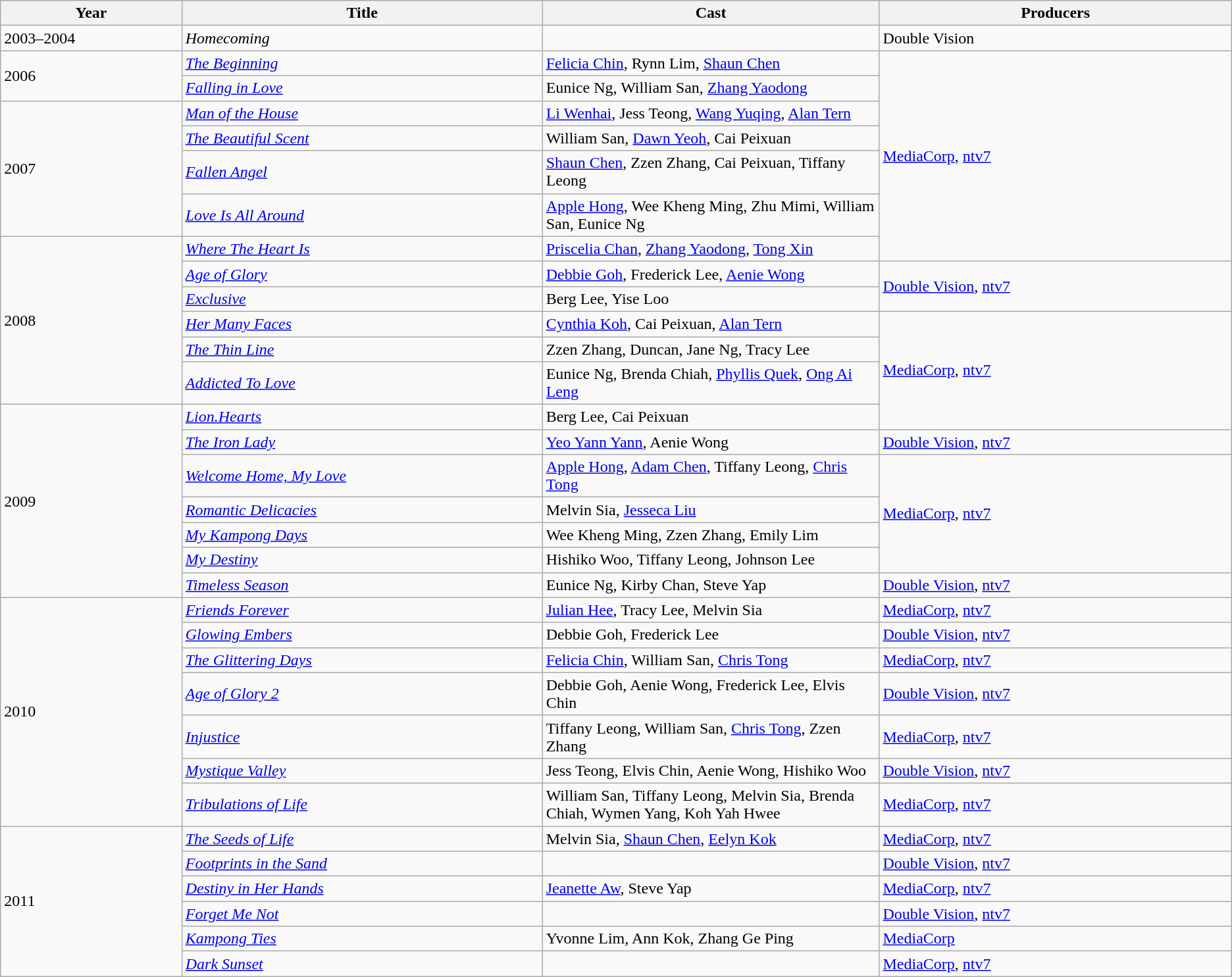<table class="wikitable">
<tr>
<th style="width:2%;">Year</th>
<th style="width:4%;">Title</th>
<th style="width:4%;">Cast</th>
<th style="width:4%;">Producers</th>
</tr>
<tr>
<td>2003–2004</td>
<td><em>Homecoming</em></td>
<td></td>
<td rowspan="a">Double Vision</td>
</tr>
<tr>
<td rowspan="2">2006</td>
<td><em><a href='#'>The Beginning</a></em></td>
<td><a href='#'>Felicia Chin</a>, Rynn Lim, <a href='#'>Shaun Chen</a></td>
<td rowspan="7"><a href='#'>MediaCorp</a>, <a href='#'>ntv7</a></td>
</tr>
<tr>
<td><em><a href='#'>Falling in Love</a></em></td>
<td>Eunice Ng, William San, <a href='#'>Zhang Yaodong</a></td>
</tr>
<tr>
<td rowspan="4">2007</td>
<td><em><a href='#'>Man of the House</a></em></td>
<td><a href='#'>Li Wenhai</a>, Jess Teong, <a href='#'>Wang Yuqing</a>, <a href='#'>Alan Tern</a></td>
</tr>
<tr>
<td><em><a href='#'>The Beautiful Scent</a></em></td>
<td>William San, <a href='#'>Dawn Yeoh</a>, Cai Peixuan</td>
</tr>
<tr>
<td><em><a href='#'>Fallen Angel</a></em></td>
<td><a href='#'>Shaun Chen</a>, Zzen Zhang, Cai Peixuan, Tiffany Leong</td>
</tr>
<tr>
<td><em><a href='#'>Love Is All Around</a></em></td>
<td><a href='#'>Apple Hong</a>, Wee Kheng Ming, Zhu Mimi, William San, Eunice Ng</td>
</tr>
<tr>
<td rowspan="6">2008</td>
<td><em><a href='#'>Where The Heart Is</a></em></td>
<td><a href='#'>Priscelia Chan</a>, <a href='#'>Zhang Yaodong</a>, <a href='#'>Tong Xin</a></td>
</tr>
<tr>
<td><em><a href='#'>Age of Glory</a></em></td>
<td><a href='#'>Debbie Goh</a>, Frederick Lee, <a href='#'>Aenie Wong</a></td>
<td rowspan="2"><a href='#'>Double Vision</a>, <a href='#'>ntv7</a></td>
</tr>
<tr>
<td><em><a href='#'>Exclusive</a></em></td>
<td>Berg Lee, Yise Loo</td>
</tr>
<tr>
<td><em><a href='#'>Her Many Faces</a></em></td>
<td><a href='#'>Cynthia Koh</a>, Cai Peixuan, <a href='#'>Alan Tern</a></td>
<td rowspan="4"><a href='#'>MediaCorp</a>, <a href='#'>ntv7</a></td>
</tr>
<tr>
<td><em><a href='#'>The Thin Line</a></em></td>
<td>Zzen Zhang, Duncan, Jane Ng, Tracy Lee</td>
</tr>
<tr>
<td><em><a href='#'>Addicted To Love</a></em></td>
<td>Eunice Ng, Brenda Chiah, <a href='#'>Phyllis Quek</a>, <a href='#'>Ong Ai Leng</a></td>
</tr>
<tr>
<td rowspan="7">2009</td>
<td><em><a href='#'>Lion.Hearts</a></em></td>
<td>Berg Lee, Cai Peixuan</td>
</tr>
<tr>
<td><em><a href='#'>The Iron Lady</a></em></td>
<td><a href='#'>Yeo Yann Yann</a>, Aenie Wong</td>
<td><a href='#'>Double Vision</a>, <a href='#'>ntv7</a></td>
</tr>
<tr>
<td><em><a href='#'>Welcome Home, My Love</a></em></td>
<td><a href='#'>Apple Hong</a>, <a href='#'>Adam Chen</a>, Tiffany Leong, <a href='#'>Chris Tong</a></td>
<td rowspan="4"><a href='#'>MediaCorp</a>, <a href='#'>ntv7</a></td>
</tr>
<tr>
<td><em><a href='#'>Romantic Delicacies</a></em></td>
<td>Melvin Sia, <a href='#'>Jesseca Liu</a></td>
</tr>
<tr>
<td><em><a href='#'>My Kampong Days</a></em></td>
<td>Wee Kheng Ming, Zzen Zhang, Emily Lim</td>
</tr>
<tr>
<td><em><a href='#'>My Destiny</a></em></td>
<td>Hishiko Woo, Tiffany Leong, Johnson Lee</td>
</tr>
<tr>
<td><em><a href='#'>Timeless Season</a></em></td>
<td>Eunice Ng, Kirby Chan, Steve Yap</td>
<td><a href='#'>Double Vision</a>, <a href='#'>ntv7</a></td>
</tr>
<tr>
<td rowspan="7">2010</td>
<td><em><a href='#'>Friends Forever</a></em></td>
<td><a href='#'>Julian Hee</a>, Tracy Lee, Melvin Sia</td>
<td><a href='#'>MediaCorp</a>, <a href='#'>ntv7</a></td>
</tr>
<tr>
<td><em><a href='#'>Glowing Embers</a></em></td>
<td>Debbie Goh, Frederick Lee</td>
<td><a href='#'>Double Vision</a>, <a href='#'>ntv7</a></td>
</tr>
<tr>
<td><em><a href='#'>The Glittering Days</a></em></td>
<td><a href='#'>Felicia Chin</a>, William San, <a href='#'>Chris Tong</a></td>
<td><a href='#'>MediaCorp</a>, <a href='#'>ntv7</a></td>
</tr>
<tr>
<td><em><a href='#'>Age of Glory 2</a></em></td>
<td>Debbie Goh, Aenie Wong, Frederick Lee, Elvis Chin</td>
<td><a href='#'>Double Vision</a>, <a href='#'>ntv7</a></td>
</tr>
<tr>
<td><em><a href='#'>Injustice</a></em></td>
<td>Tiffany Leong, William San, <a href='#'>Chris Tong</a>, Zzen Zhang</td>
<td><a href='#'>MediaCorp</a>, <a href='#'>ntv7</a></td>
</tr>
<tr>
<td><em><a href='#'>Mystique Valley</a></em></td>
<td>Jess Teong, Elvis Chin, Aenie Wong, Hishiko Woo</td>
<td><a href='#'>Double Vision</a>, <a href='#'>ntv7</a></td>
</tr>
<tr>
<td><em><a href='#'>Tribulations of Life</a></em></td>
<td>William San, Tiffany Leong, Melvin Sia, Brenda Chiah, Wymen Yang, Koh Yah Hwee</td>
<td><a href='#'>MediaCorp</a>, <a href='#'>ntv7</a></td>
</tr>
<tr>
<td rowspan="6">2011</td>
<td><em><a href='#'>The Seeds of Life</a></em></td>
<td>Melvin Sia, <a href='#'>Shaun Chen</a>, <a href='#'>Eelyn Kok</a></td>
<td><a href='#'>MediaCorp</a>, <a href='#'>ntv7</a></td>
</tr>
<tr>
<td><em><a href='#'>Footprints in the Sand</a></em></td>
<td></td>
<td><a href='#'>Double Vision</a>, <a href='#'>ntv7</a></td>
</tr>
<tr>
<td><em><a href='#'>Destiny in Her Hands</a></em></td>
<td><a href='#'>Jeanette Aw</a>, Steve Yap</td>
<td><a href='#'>MediaCorp</a>, <a href='#'>ntv7</a></td>
</tr>
<tr>
<td><em><a href='#'>Forget Me Not</a></em></td>
<td></td>
<td><a href='#'>Double Vision</a>, <a href='#'>ntv7</a></td>
</tr>
<tr>
<td><em><a href='#'>Kampong Ties</a></em></td>
<td>Yvonne Lim, Ann Kok, Zhang Ge Ping</td>
<td><a href='#'>MediaCorp</a></td>
</tr>
<tr>
<td><em><a href='#'>Dark Sunset</a></em></td>
<td></td>
<td><a href='#'>MediaCorp</a>, <a href='#'>ntv7</a></td>
</tr>
</table>
